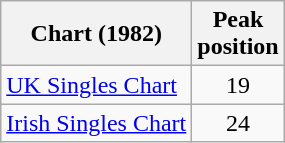<table class="wikitable">
<tr>
<th>Chart (1982)</th>
<th>Peak<br>position</th>
</tr>
<tr>
<td><a href='#'>UK Singles Chart</a></td>
<td align="center">19</td>
</tr>
<tr>
<td><a href='#'>Irish Singles Chart</a></td>
<td align="center">24</td>
</tr>
</table>
